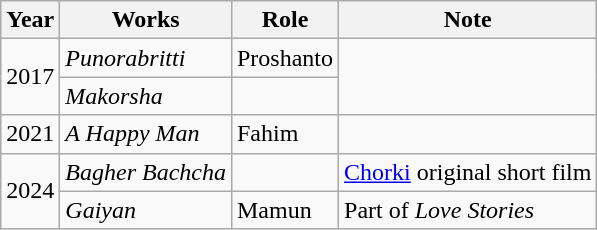<table class="wikitable">
<tr>
<th>Year</th>
<th>Works</th>
<th>Role</th>
<th>Note</th>
</tr>
<tr>
<td rowspan="2">2017</td>
<td><em>Punorabritti</em></td>
<td>Proshanto</td>
<td rowspan="2"></td>
</tr>
<tr>
<td><em>Makorsha</em></td>
<td></td>
</tr>
<tr>
<td>2021</td>
<td><em>A Happy Man</em></td>
<td>Fahim</td>
<td></td>
</tr>
<tr>
<td rowspan="2">2024</td>
<td><em>Bagher Bachcha</em></td>
<td></td>
<td><a href='#'>Chorki</a> original short film</td>
</tr>
<tr>
<td><em>Gaiyan</em></td>
<td>Mamun</td>
<td>Part of <em>Love Stories</em></td>
</tr>
</table>
